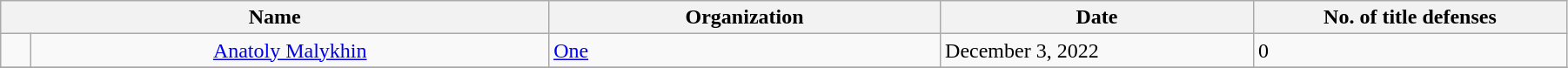<table class="wikitable" style="width:95%; margin-left:40px;">
<tr>
<th colspan="2" style="width:35%;">Name</th>
<th style="width:25%;">Organization</th>
<th width=20%>Date</th>
<th width=20%>No. of title defenses</th>
</tr>
<tr>
<td style="text-align:center;" (fighter)><br></td>
<td style="text-align:center;"><a href='#'>Anatoly Malykhin</a><br></td>
<td><a href='#'>One</a></td>
<td>December 3, 2022</td>
<td>0</td>
</tr>
<tr>
</tr>
</table>
